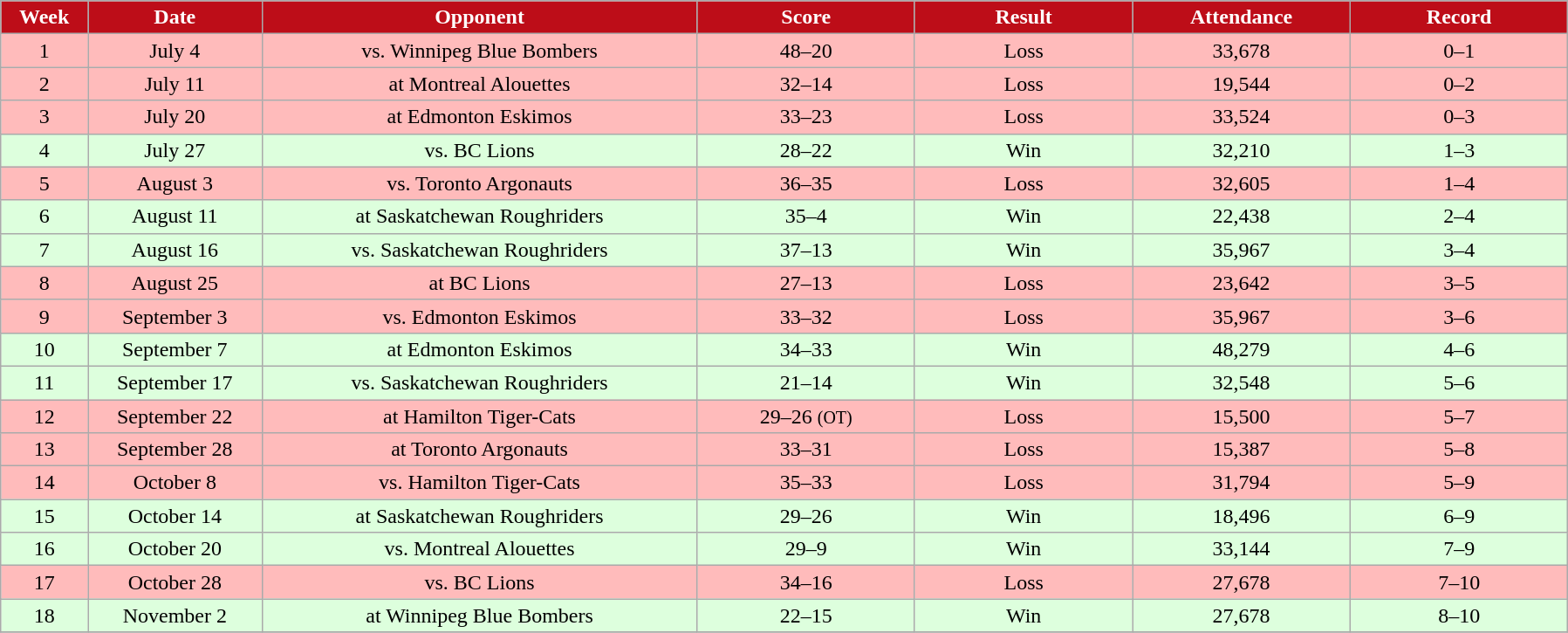<table class="wikitable sortable">
<tr>
<th style="background:#bd0d18;color:#FFFFFF;"  width="4%">Week</th>
<th style="background:#bd0d18;color:#FFFFFF;"  width="8%">Date</th>
<th style="background:#bd0d18;color:#FFFFFF;"  width="20%">Opponent</th>
<th style="background:#bd0d18;color:#FFFFFF;"  width="10%">Score</th>
<th style="background:#bd0d18;color:#FFFFFF;"  width="10%">Result</th>
<th style="background:#bd0d18;color:#FFFFFF;"  width="10%">Attendance</th>
<th style="background:#bd0d18;color:#FFFFFF;"  width="10%">Record</th>
</tr>
<tr align="center" bgcolor="#ffbbbb">
<td>1</td>
<td>July 4</td>
<td>vs. Winnipeg Blue Bombers</td>
<td>48–20</td>
<td>Loss</td>
<td>33,678</td>
<td>0–1</td>
</tr>
<tr align="center" bgcolor="#ffbbbb">
<td>2</td>
<td>July 11</td>
<td>at Montreal Alouettes</td>
<td>32–14</td>
<td>Loss</td>
<td>19,544</td>
<td>0–2</td>
</tr>
<tr align="center" bgcolor="#ffbbbb">
<td>3</td>
<td>July 20</td>
<td>at Edmonton Eskimos</td>
<td>33–23</td>
<td>Loss</td>
<td>33,524</td>
<td>0–3</td>
</tr>
<tr align="center" bgcolor="#ddffdd">
<td>4</td>
<td>July 27</td>
<td>vs. BC Lions</td>
<td>28–22</td>
<td>Win</td>
<td>32,210</td>
<td>1–3</td>
</tr>
<tr align="center" bgcolor="#ffbbbb">
<td>5</td>
<td>August 3</td>
<td>vs. Toronto Argonauts</td>
<td>36–35</td>
<td>Loss</td>
<td>32,605</td>
<td>1–4</td>
</tr>
<tr align="center" bgcolor="#ddffdd">
<td>6</td>
<td>August 11</td>
<td>at Saskatchewan Roughriders</td>
<td>35–4</td>
<td>Win</td>
<td>22,438</td>
<td>2–4</td>
</tr>
<tr align="center" bgcolor="#ddffdd">
<td>7</td>
<td>August 16</td>
<td>vs. Saskatchewan Roughriders</td>
<td>37–13</td>
<td>Win</td>
<td>35,967</td>
<td>3–4</td>
</tr>
<tr align="center" bgcolor="#ffbbbb">
<td>8</td>
<td>August 25</td>
<td>at BC Lions</td>
<td>27–13</td>
<td>Loss</td>
<td>23,642</td>
<td>3–5</td>
</tr>
<tr align="center" bgcolor="#ffbbbb">
<td>9</td>
<td>September 3</td>
<td>vs. Edmonton Eskimos</td>
<td>33–32</td>
<td>Loss</td>
<td>35,967</td>
<td>3–6</td>
</tr>
<tr align="center" bgcolor="#ddffdd">
<td>10</td>
<td>September 7</td>
<td>at Edmonton Eskimos</td>
<td>34–33</td>
<td>Win</td>
<td>48,279</td>
<td>4–6</td>
</tr>
<tr align="center" bgcolor="#ddffdd">
<td>11</td>
<td>September 17</td>
<td>vs. Saskatchewan Roughriders</td>
<td>21–14</td>
<td>Win</td>
<td>32,548</td>
<td>5–6</td>
</tr>
<tr align="center" bgcolor="#ffbbbb">
<td>12</td>
<td>September 22</td>
<td>at Hamilton Tiger-Cats</td>
<td>29–26 <small>(OT)</small></td>
<td>Loss</td>
<td>15,500</td>
<td>5–7</td>
</tr>
<tr align="center" bgcolor="#ffbbbb">
<td>13</td>
<td>September 28</td>
<td>at Toronto Argonauts</td>
<td>33–31</td>
<td>Loss</td>
<td>15,387</td>
<td>5–8</td>
</tr>
<tr align="center" bgcolor="#ffbbbb">
<td>14</td>
<td>October 8</td>
<td>vs. Hamilton Tiger-Cats</td>
<td>35–33</td>
<td>Loss</td>
<td>31,794</td>
<td>5–9</td>
</tr>
<tr align="center" bgcolor="#ddffdd">
<td>15</td>
<td>October 14</td>
<td>at Saskatchewan Roughriders</td>
<td>29–26</td>
<td>Win</td>
<td>18,496</td>
<td>6–9</td>
</tr>
<tr align="center" bgcolor="#ddffdd">
<td>16</td>
<td>October 20</td>
<td>vs. Montreal Alouettes</td>
<td>29–9</td>
<td>Win</td>
<td>33,144</td>
<td>7–9</td>
</tr>
<tr align="center" bgcolor="#ffbbbb">
<td>17</td>
<td>October 28</td>
<td>vs. BC Lions</td>
<td>34–16</td>
<td>Loss</td>
<td>27,678</td>
<td>7–10</td>
</tr>
<tr align="center" bgcolor="#ddffdd">
<td>18</td>
<td>November 2</td>
<td>at Winnipeg Blue Bombers</td>
<td>22–15</td>
<td>Win</td>
<td>27,678</td>
<td>8–10</td>
</tr>
<tr>
</tr>
</table>
